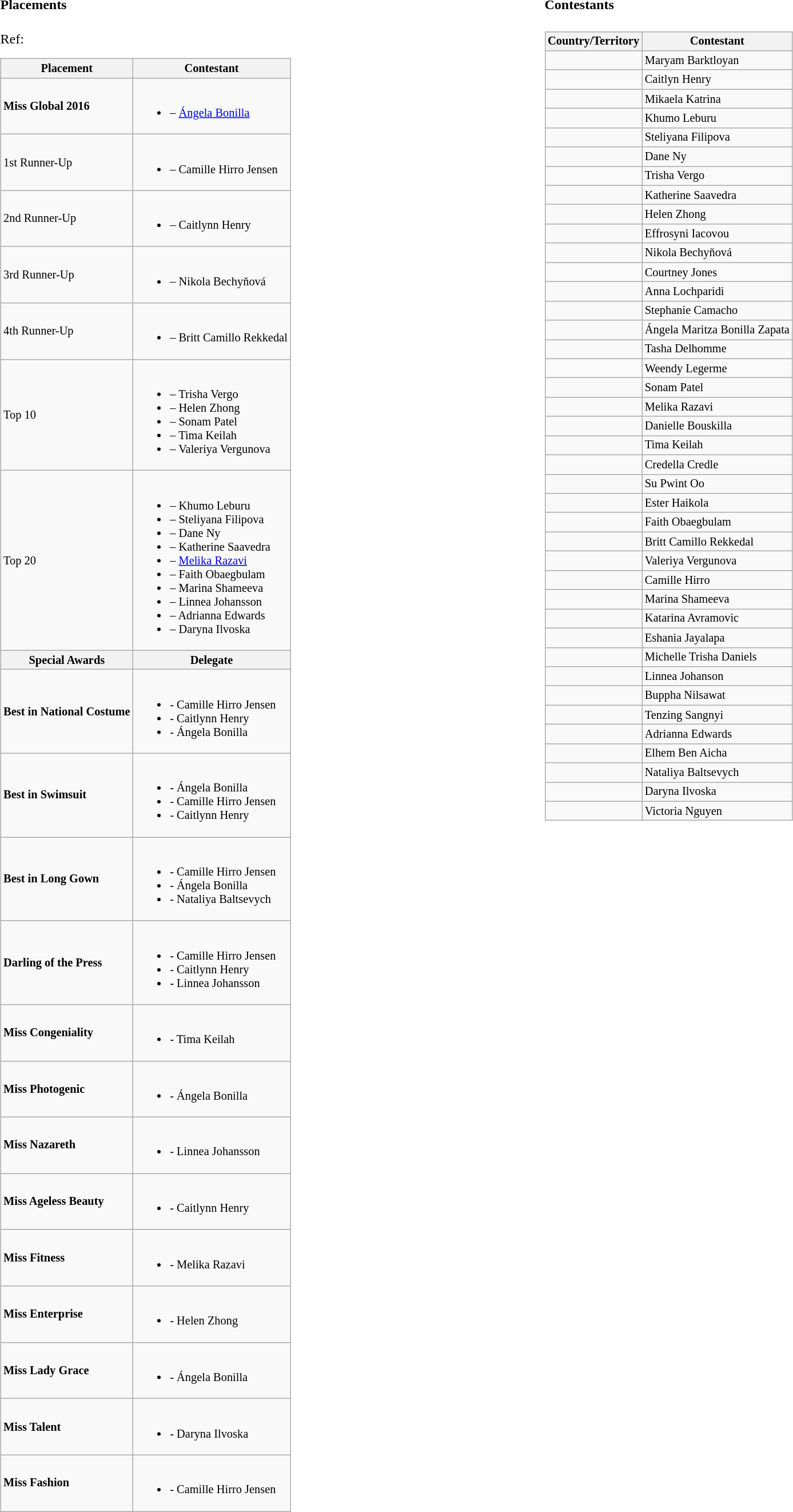<table>
<tr>
<td valign="top" width=10%><br><h4>Placements</h4>Ref:<table class="wikitable sortable" style="font-size: 85%;">
<tr>
<th>Placement</th>
<th>Contestant</th>
</tr>
<tr>
<td><strong>Miss Global 2016</strong></td>
<td><br><ul><li> – <a href='#'>Ángela Bonilla</a></li></ul></td>
</tr>
<tr>
<td>1st Runner-Up</td>
<td><br><ul><li> – Camille Hirro Jensen</li></ul></td>
</tr>
<tr>
<td>2nd Runner-Up</td>
<td><br><ul><li> – Caitlynn Henry</li></ul></td>
</tr>
<tr>
<td>3rd Runner-Up</td>
<td><br><ul><li> – Nikola Bechyňová</li></ul></td>
</tr>
<tr>
<td>4th Runner-Up</td>
<td><br><ul><li> – Britt Camillo Rekkedal</li></ul></td>
</tr>
<tr>
<td>Top 10</td>
<td><br><ul><li> – Trisha Vergo</li><li> – Helen Zhong</li><li> – Sonam Patel</li><li> – Tima Keilah</li><li> – Valeriya Vergunova</li></ul></td>
</tr>
<tr>
<td>Top 20</td>
<td><br><ul><li> – Khumo Leburu</li><li> – Steliyana Filipova</li><li> – Dane Ny</li><li> – Katherine Saavedra</li><li> – <a href='#'>Melika Razavi</a></li><li> – Faith Obaegbulam</li><li> – Marina Shameeva</li><li> – Linnea Johansson</li><li> – Adrianna Edwards</li><li> – Daryna Ilvoska</li></ul></td>
</tr>
<tr>
<th>Special Awards</th>
<th>Delegate</th>
</tr>
<tr>
<td><strong>Best in National Costume</strong></td>
<td><br><ul><li>  - Camille Hirro Jensen</li><li>  - Caitlynn Henry</li><li>  - Ángela Bonilla</li></ul></td>
</tr>
<tr>
<td><strong>Best in Swimsuit</strong></td>
<td><br><ul><li>  - Ángela Bonilla</li><li>  - Camille Hirro Jensen</li><li>  - Caitlynn Henry</li></ul></td>
</tr>
<tr>
<td><strong>Best in Long Gown</strong></td>
<td><br><ul><li>  - Camille Hirro Jensen</li><li>  - Ángela Bonilla</li><li>  - Nataliya Baltsevych</li></ul></td>
</tr>
<tr>
<td><strong>Darling of the Press</strong></td>
<td><br><ul><li>  - Camille Hirro Jensen</li><li>  - Caitlynn Henry</li><li>  - Linnea Johansson</li></ul></td>
</tr>
<tr>
<td><strong>Miss Congeniality</strong></td>
<td><br><ul><li> - Tima Keilah</li></ul></td>
</tr>
<tr>
<td><strong>Miss Photogenic</strong></td>
<td><br><ul><li> - Ángela Bonilla</li></ul></td>
</tr>
<tr>
<td><strong>Miss Nazareth</strong></td>
<td><br><ul><li> - Linnea Johansson</li></ul></td>
</tr>
<tr>
<td><strong>Miss Ageless Beauty</strong></td>
<td><br><ul><li> - Caitlynn Henry</li></ul></td>
</tr>
<tr>
<td><strong>Miss Fitness</strong></td>
<td><br><ul><li> - Melika Razavi</li></ul></td>
</tr>
<tr>
<td><strong>Miss Enterprise</strong></td>
<td><br><ul><li> - Helen Zhong</li></ul></td>
</tr>
<tr>
<td><strong>Miss Lady Grace</strong></td>
<td><br><ul><li> - Ángela Bonilla</li></ul></td>
</tr>
<tr>
<td><strong>Miss Talent</strong></td>
<td><br><ul><li> - Daryna Ilvoska</li></ul></td>
</tr>
<tr>
<td><strong>Miss Fashion</strong></td>
<td><br><ul><li> - Camille Hirro Jensen</li></ul></td>
</tr>
</table>
</td>
<td valign="top" width=10%><br><h4>Contestants</h4><table class="wikitable sortable static-row-numbers" style="font-size: 85%;">
<tr>
<th class=unsortable>Country/Territory</th>
<th class="unsortable">Contestant</th>
</tr>
<tr>
<td></td>
<td>Maryam Barktloyan</td>
</tr>
<tr>
<td></td>
<td>Caitlyn Henry</td>
</tr>
<tr>
<td></td>
<td>Mikaela Katrina</td>
</tr>
<tr>
<td></td>
<td>Khumo Leburu</td>
</tr>
<tr>
<td></td>
<td>Steliyana Filipova</td>
</tr>
<tr>
<td></td>
<td>Dane Ny</td>
</tr>
<tr>
<td></td>
<td>Trisha Vergo</td>
</tr>
<tr>
<td></td>
<td>Katherine Saavedra</td>
</tr>
<tr>
<td></td>
<td>Helen Zhong</td>
</tr>
<tr>
<td></td>
<td>Effrosyni Iacovou</td>
</tr>
<tr>
<td></td>
<td>Nikola Bechyňová</td>
</tr>
<tr>
<td></td>
<td>Courtney Jones</td>
</tr>
<tr>
<td></td>
<td>Anna Lochparidi</td>
</tr>
<tr>
<td></td>
<td>Stephanie Camacho</td>
</tr>
<tr>
<td></td>
<td>Ángela Maritza Bonilla Zapata</td>
</tr>
<tr>
<td></td>
<td>Tasha Delhomme</td>
</tr>
<tr>
<td></td>
<td>Weendy Legerme</td>
</tr>
<tr>
<td></td>
<td>Sonam Patel</td>
</tr>
<tr>
<td></td>
<td>Melika Razavi</td>
</tr>
<tr>
<td></td>
<td>Danielle Bouskilla</td>
</tr>
<tr>
<td></td>
<td>Tima Keilah</td>
</tr>
<tr>
<td></td>
<td>Credella Credle</td>
</tr>
<tr>
<td></td>
<td>Su Pwint Oo</td>
</tr>
<tr>
<td></td>
<td>Ester Haikola</td>
</tr>
<tr>
<td></td>
<td>Faith Obaegbulam</td>
</tr>
<tr>
<td></td>
<td>Britt Camillo Rekkedal</td>
</tr>
<tr>
<td></td>
<td>Valeriya Vergunova</td>
</tr>
<tr>
<td></td>
<td>Camille Hirro</td>
</tr>
<tr>
<td></td>
<td>Marina Shameeva</td>
</tr>
<tr>
<td></td>
<td>Katarina Avramovic</td>
</tr>
<tr>
<td></td>
<td>Eshania Jayalapa</td>
</tr>
<tr>
<td></td>
<td>Michelle Trisha Daniels</td>
</tr>
<tr>
<td></td>
<td>Linnea Johanson</td>
</tr>
<tr>
<td></td>
<td>Buppha Nilsawat</td>
</tr>
<tr>
<td></td>
<td>Tenzing Sangnyi</td>
</tr>
<tr>
<td></td>
<td>Adrianna Edwards</td>
</tr>
<tr>
<td></td>
<td>Elhem Ben Aicha</td>
</tr>
<tr>
<td></td>
<td>Nataliya Baltsevych</td>
</tr>
<tr>
<td></td>
<td>Daryna Ilvoska</td>
</tr>
<tr>
<td></td>
<td>Victoria Nguyen</td>
</tr>
</table>
</td>
</tr>
</table>
